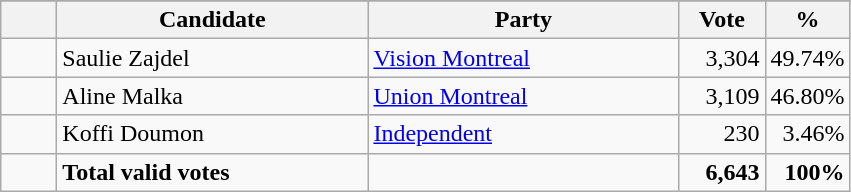<table class="wikitable">
<tr>
</tr>
<tr>
<th bgcolor="#DDDDFF" width="30px"> </th>
<th bgcolor="#DDDDFF" width="200px">Candidate</th>
<th bgcolor="#DDDDFF" width="200px">Party</th>
<th bgcolor="#DDDDFF" width="50px">Vote</th>
<th bgcolor="#DDDDFF" width="30px">%</th>
</tr>
<tr>
<td> </td>
<td>Saulie Zajdel</td>
<td><a href='#'>Vision Montreal</a></td>
<td align="right">3,304</td>
<td align="right">49.74%</td>
</tr>
<tr>
<td> </td>
<td>Aline Malka</td>
<td><a href='#'>Union Montreal</a></td>
<td align="right">3,109</td>
<td align="right">46.80%</td>
</tr>
<tr>
<td> </td>
<td>Koffi Doumon</td>
<td><a href='#'>Independent</a></td>
<td align="right">230</td>
<td align="right">3.46%</td>
</tr>
<tr>
<td></td>
<td><strong>Total valid votes</strong></td>
<td></td>
<td align="right"><strong>6,643</strong></td>
<td align="right"><strong>100%</strong></td>
</tr>
</table>
